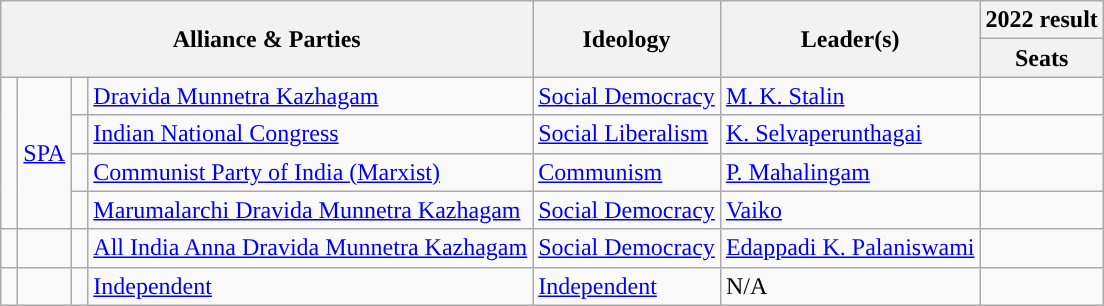<table class="wikitable">
<tr>
<th colspan="4" rowspan="2">Alliance & Parties</th>
<th rowspan="2">Ideology</th>
<th rowspan="2">Leader(s)</th>
<th>2022 result</th>
</tr>
<tr>
<th>Seats</th>
</tr>
<tr>
<td rowspan="4" width="4px"><br></td>
<td rowspan="4"><a href='#'>SPA</a></td>
<td rowspan="1" width="4px"><br></td>
<td><a href='#'>Dravida Munnetra Kazhagam</a></td>
<td><a href='#'>Social Democracy</a></td>
<td><a href='#'>M. K. Stalin</a></td>
<td></td>
</tr>
<tr>
<td rowspan="1" width="4px"><br></td>
<td><a href='#'>Indian National Congress</a></td>
<td><a href='#'>Social Liberalism</a></td>
<td><a href='#'>K. Selvaperunthagai</a></td>
<td></td>
</tr>
<tr>
<td rowspan="1" width="4px"><br></td>
<td><a href='#'>Communist Party of India (Marxist)</a></td>
<td><a href='#'>Communism</a></td>
<td><a href='#'>P. Mahalingam</a></td>
<td></td>
</tr>
<tr>
<td rowspan="1" width="4px"><br></td>
<td><a href='#'>Marumalarchi Dravida Munnetra Kazhagam</a></td>
<td><a href='#'>Social Democracy</a></td>
<td><a href='#'>Vaiko</a></td>
<td></td>
</tr>
<tr>
<td rowspan="1" width="4px"><br></td>
<td rowspan="1"></td>
<td rowspan="1" width="4px"><br></td>
<td><a href='#'>All India Anna Dravida Munnetra Kazhagam</a></td>
<td><a href='#'>Social Democracy</a></td>
<td><a href='#'>Edappadi K. Palaniswami</a></td>
<td></td>
</tr>
<tr>
<td rowspan="1" width="4px"><br></td>
<td rowspan="1"></td>
<td rowspan="1" width="4px"><br></td>
<td><a href='#'>Independent</a></td>
<td><a href='#'>Independent</a></td>
<td>N/A</td>
<td></td>
</tr>
</table>
